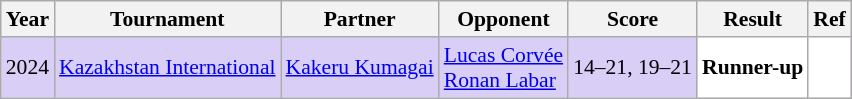<table class="sortable wikitable" style="font-size: 90%;">
<tr>
<th>Year</th>
<th>Tournament</th>
<th>Partner</th>
<th>Opponent</th>
<th>Score</th>
<th>Result</th>
<th>Ref</th>
</tr>
<tr style="background:#D8CEF6">
<td align="center">2024</td>
<td align="left"><a href='#'>Kazakhstan International</a></td>
<td align="left"> <a href='#'>Kakeru Kumagai</a></td>
<td align="left"> <a href='#'>Lucas Corvée</a><br> <a href='#'>Ronan Labar</a></td>
<td align="left">14–21, 19–21</td>
<td style="text-align:left; background:white"> <strong>Runner-up</strong></td>
<td style="text-align:center; background:white"></td>
</tr>
</table>
